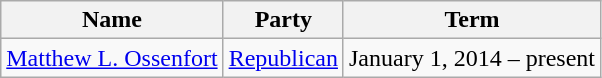<table class="wikitable">
<tr>
<th>Name</th>
<th>Party</th>
<th>Term</th>
</tr>
<tr>
<td><a href='#'>Matthew L. Ossenfort</a></td>
<td><a href='#'>Republican</a></td>
<td>January 1, 2014 – present</td>
</tr>
</table>
